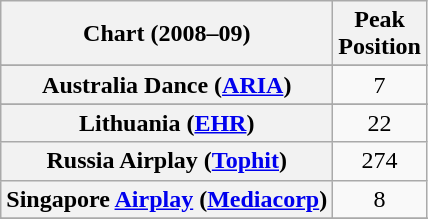<table class="wikitable sortable plainrowheaders">
<tr>
<th>Chart (2008–09)</th>
<th>Peak<br>Position</th>
</tr>
<tr>
</tr>
<tr>
<th scope="row">Australia Dance (<a href='#'>ARIA</a>)</th>
<td style="text-align:center;">7</td>
</tr>
<tr>
</tr>
<tr>
</tr>
<tr>
</tr>
<tr>
</tr>
<tr>
<th scope="row">Lithuania (<a href='#'>EHR</a>)</th>
<td style="text-align:center;">22</td>
</tr>
<tr>
<th scope="row">Russia Airplay (<a href='#'>Tophit</a>)</th>
<td align="center">274</td>
</tr>
<tr>
<th scope="row">Singapore <a href='#'>Airplay</a> (<a href='#'>Mediacorp</a>)</th>
<td style="text-align:center;">8</td>
</tr>
<tr>
</tr>
<tr>
</tr>
<tr>
</tr>
<tr>
</tr>
<tr>
</tr>
</table>
